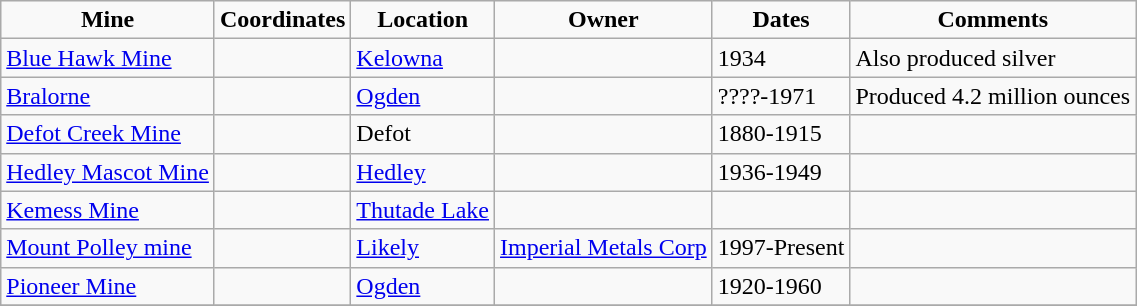<table class="sortable wikitable">
<tr align="center">
<td><strong>Mine</strong></td>
<td><strong>Coordinates</strong></td>
<td><strong>Location</strong></td>
<td><strong>Owner</strong></td>
<td><strong>Dates</strong></td>
<td><strong>Comments</strong></td>
</tr>
<tr>
<td><a href='#'>Blue Hawk Mine</a></td>
<td></td>
<td><a href='#'>Kelowna</a></td>
<td></td>
<td>1934</td>
<td>Also produced silver</td>
</tr>
<tr>
<td><a href='#'>Bralorne</a></td>
<td></td>
<td><a href='#'>Ogden</a></td>
<td></td>
<td>????-1971</td>
<td>Produced 4.2 million ounces</td>
</tr>
<tr>
<td><a href='#'>Defot Creek Mine</a></td>
<td></td>
<td>Defot</td>
<td></td>
<td>1880-1915</td>
<td></td>
</tr>
<tr>
<td><a href='#'>Hedley Mascot Mine</a></td>
<td></td>
<td><a href='#'>Hedley</a></td>
<td></td>
<td>1936-1949</td>
<td></td>
</tr>
<tr>
<td><a href='#'>Kemess Mine</a></td>
<td></td>
<td><a href='#'>Thutade Lake</a></td>
<td></td>
<td></td>
<td></td>
</tr>
<tr>
<td><a href='#'>Mount Polley mine</a></td>
<td></td>
<td><a href='#'>Likely</a></td>
<td><a href='#'>Imperial Metals Corp</a></td>
<td>1997-Present</td>
<td></td>
</tr>
<tr>
<td><a href='#'>Pioneer Mine</a></td>
<td></td>
<td><a href='#'>Ogden</a></td>
<td></td>
<td>1920-1960</td>
<td></td>
</tr>
<tr>
</tr>
</table>
